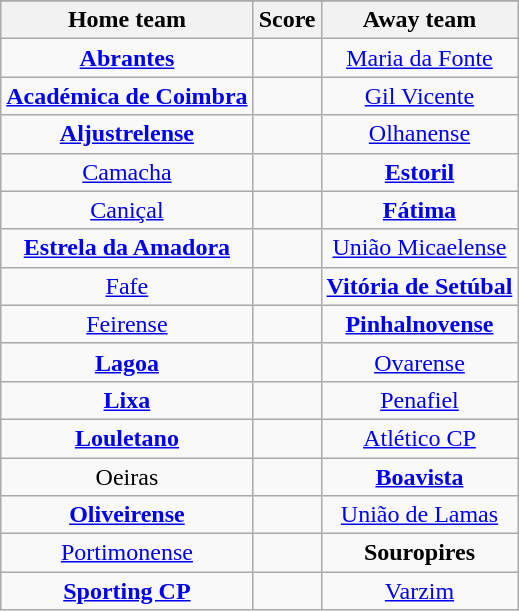<table class="wikitable" style="text-align: center">
<tr>
</tr>
<tr>
<th>Home team</th>
<th>Score</th>
<th>Away team</th>
</tr>
<tr>
<td><strong><a href='#'>Abrantes</a></strong> </td>
<td></td>
<td><a href='#'>Maria da Fonte</a> </td>
</tr>
<tr>
<td><strong><a href='#'>Académica de Coimbra</a></strong> </td>
<td></td>
<td><a href='#'>Gil Vicente</a> </td>
</tr>
<tr>
<td><strong><a href='#'>Aljustrelense</a></strong> </td>
<td></td>
<td><a href='#'>Olhanense</a> </td>
</tr>
<tr>
<td><a href='#'>Camacha</a> </td>
<td></td>
<td><strong><a href='#'>Estoril</a></strong> </td>
</tr>
<tr>
<td><a href='#'>Caniçal</a> </td>
<td></td>
<td><strong><a href='#'>Fátima</a></strong> </td>
</tr>
<tr>
<td><strong><a href='#'>Estrela da Amadora</a></strong> </td>
<td></td>
<td><a href='#'>União Micaelense</a> </td>
</tr>
<tr>
<td><a href='#'>Fafe</a> </td>
<td></td>
<td><strong><a href='#'>Vitória de Setúbal</a></strong> </td>
</tr>
<tr>
<td><a href='#'>Feirense</a> </td>
<td></td>
<td><strong><a href='#'>Pinhalnovense</a></strong> </td>
</tr>
<tr>
<td><strong><a href='#'>Lagoa</a></strong> </td>
<td></td>
<td><a href='#'>Ovarense</a> </td>
</tr>
<tr>
<td><strong><a href='#'>Lixa</a></strong> </td>
<td></td>
<td><a href='#'>Penafiel</a> </td>
</tr>
<tr>
<td><strong><a href='#'>Louletano</a></strong> </td>
<td></td>
<td><a href='#'>Atlético CP</a> </td>
</tr>
<tr>
<td>Oeiras </td>
<td></td>
<td><strong><a href='#'>Boavista</a></strong> </td>
</tr>
<tr>
<td><strong><a href='#'>Oliveirense</a></strong> </td>
<td></td>
<td><a href='#'>União de Lamas</a> </td>
</tr>
<tr>
<td><a href='#'>Portimonense</a> </td>
<td></td>
<td><strong>Souropires</strong> </td>
</tr>
<tr>
<td><strong><a href='#'>Sporting CP</a></strong> </td>
<td></td>
<td><a href='#'>Varzim</a> </td>
</tr>
</table>
